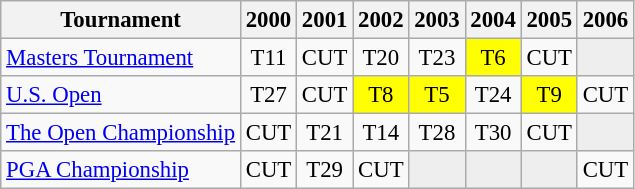<table class="wikitable" style="font-size:95%;text-align:center;">
<tr>
<th>Tournament</th>
<th>2000</th>
<th>2001</th>
<th>2002</th>
<th>2003</th>
<th>2004</th>
<th>2005</th>
<th>2006</th>
</tr>
<tr>
<td align=left><a href='#'>Masters Tournament</a></td>
<td>T11</td>
<td>CUT</td>
<td>T20</td>
<td>T23</td>
<td style="background:yellow;">T6</td>
<td>CUT</td>
<td style="background:#eeeeee;"></td>
</tr>
<tr>
<td align=left><a href='#'>U.S. Open</a></td>
<td>T27</td>
<td>CUT</td>
<td style="background:yellow;">T8</td>
<td style="background:yellow;">T5</td>
<td>T24</td>
<td style="background:yellow;">T9</td>
<td>CUT</td>
</tr>
<tr>
<td align=left><a href='#'>The Open Championship</a></td>
<td>CUT</td>
<td>T21</td>
<td>T14</td>
<td>T28</td>
<td>T30</td>
<td>CUT</td>
<td style="background:#eeeeee;"></td>
</tr>
<tr>
<td align=left><a href='#'>PGA Championship</a></td>
<td>CUT</td>
<td>T29</td>
<td>CUT</td>
<td style="background:#eeeeee;"></td>
<td style="background:#eeeeee;"></td>
<td style="background:#eeeeee;"></td>
<td>CUT</td>
</tr>
</table>
